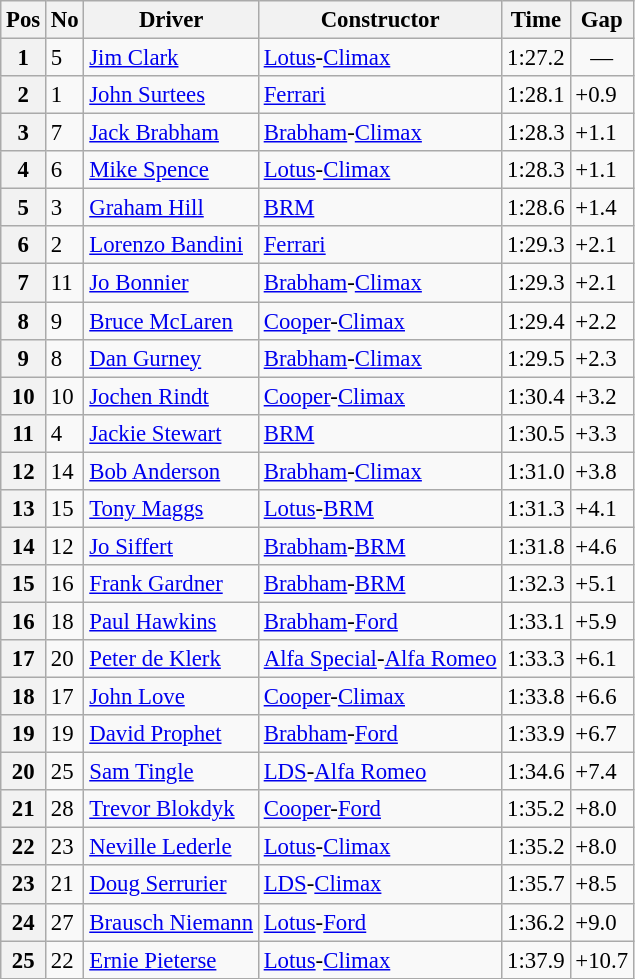<table class="wikitable sortable" style="font-size: 95%">
<tr>
<th>Pos</th>
<th>No</th>
<th>Driver</th>
<th>Constructor</th>
<th>Time</th>
<th>Gap</th>
</tr>
<tr>
<th>1</th>
<td>5</td>
<td> <a href='#'>Jim Clark</a></td>
<td><a href='#'>Lotus</a>-<a href='#'>Climax</a></td>
<td>1:27.2</td>
<td align="center">—</td>
</tr>
<tr>
<th>2</th>
<td>1</td>
<td> <a href='#'>John Surtees</a></td>
<td><a href='#'>Ferrari</a></td>
<td>1:28.1</td>
<td>+0.9</td>
</tr>
<tr>
<th>3</th>
<td>7</td>
<td> <a href='#'>Jack Brabham</a></td>
<td><a href='#'>Brabham</a>-<a href='#'>Climax</a></td>
<td>1:28.3</td>
<td>+1.1</td>
</tr>
<tr>
<th>4</th>
<td>6</td>
<td> <a href='#'>Mike Spence</a></td>
<td><a href='#'>Lotus</a>-<a href='#'>Climax</a></td>
<td>1:28.3</td>
<td>+1.1</td>
</tr>
<tr>
<th>5</th>
<td>3</td>
<td> <a href='#'>Graham Hill</a></td>
<td><a href='#'>BRM</a></td>
<td>1:28.6</td>
<td>+1.4</td>
</tr>
<tr>
<th>6</th>
<td>2</td>
<td> <a href='#'>Lorenzo Bandini</a></td>
<td><a href='#'>Ferrari</a></td>
<td>1:29.3</td>
<td>+2.1</td>
</tr>
<tr>
<th>7</th>
<td>11</td>
<td> <a href='#'>Jo Bonnier</a></td>
<td><a href='#'>Brabham</a>-<a href='#'>Climax</a></td>
<td>1:29.3</td>
<td>+2.1</td>
</tr>
<tr>
<th>8</th>
<td>9</td>
<td> <a href='#'>Bruce McLaren</a></td>
<td><a href='#'>Cooper</a>-<a href='#'>Climax</a></td>
<td>1:29.4</td>
<td>+2.2</td>
</tr>
<tr>
<th>9</th>
<td>8</td>
<td> <a href='#'>Dan Gurney</a></td>
<td><a href='#'>Brabham</a>-<a href='#'>Climax</a></td>
<td>1:29.5</td>
<td>+2.3</td>
</tr>
<tr>
<th>10</th>
<td>10</td>
<td> <a href='#'>Jochen Rindt</a></td>
<td><a href='#'>Cooper</a>-<a href='#'>Climax</a></td>
<td>1:30.4</td>
<td>+3.2</td>
</tr>
<tr>
<th>11</th>
<td>4</td>
<td> <a href='#'>Jackie Stewart</a></td>
<td><a href='#'>BRM</a></td>
<td>1:30.5</td>
<td>+3.3</td>
</tr>
<tr>
<th>12</th>
<td>14</td>
<td> <a href='#'>Bob Anderson</a></td>
<td><a href='#'>Brabham</a>-<a href='#'>Climax</a></td>
<td>1:31.0</td>
<td>+3.8</td>
</tr>
<tr>
<th>13</th>
<td>15</td>
<td> <a href='#'>Tony Maggs</a></td>
<td><a href='#'>Lotus</a>-<a href='#'>BRM</a></td>
<td>1:31.3</td>
<td>+4.1</td>
</tr>
<tr>
<th>14</th>
<td>12</td>
<td> <a href='#'>Jo Siffert</a></td>
<td><a href='#'>Brabham</a>-<a href='#'>BRM</a></td>
<td>1:31.8</td>
<td>+4.6</td>
</tr>
<tr>
<th>15</th>
<td>16</td>
<td> <a href='#'>Frank Gardner</a></td>
<td><a href='#'>Brabham</a>-<a href='#'>BRM</a></td>
<td>1:32.3</td>
<td>+5.1</td>
</tr>
<tr>
<th>16</th>
<td>18</td>
<td> <a href='#'>Paul Hawkins</a></td>
<td><a href='#'>Brabham</a>-<a href='#'>Ford</a></td>
<td>1:33.1</td>
<td>+5.9</td>
</tr>
<tr>
<th>17</th>
<td>20</td>
<td> <a href='#'>Peter de Klerk</a></td>
<td><a href='#'>Alfa Special</a>-<a href='#'>Alfa Romeo</a></td>
<td>1:33.3</td>
<td>+6.1</td>
</tr>
<tr>
<th>18</th>
<td>17</td>
<td> <a href='#'>John Love</a></td>
<td><a href='#'>Cooper</a>-<a href='#'>Climax</a></td>
<td>1:33.8</td>
<td>+6.6</td>
</tr>
<tr>
<th>19</th>
<td>19</td>
<td> <a href='#'>David Prophet</a></td>
<td><a href='#'>Brabham</a>-<a href='#'>Ford</a></td>
<td>1:33.9</td>
<td>+6.7</td>
</tr>
<tr>
<th>20</th>
<td>25</td>
<td> <a href='#'>Sam Tingle</a></td>
<td><a href='#'>LDS</a>-<a href='#'>Alfa Romeo</a></td>
<td>1:34.6</td>
<td>+7.4</td>
</tr>
<tr>
<th>21</th>
<td>28</td>
<td> <a href='#'>Trevor Blokdyk</a></td>
<td><a href='#'>Cooper</a>-<a href='#'>Ford</a></td>
<td>1:35.2</td>
<td>+8.0</td>
</tr>
<tr>
<th>22</th>
<td>23</td>
<td> <a href='#'>Neville Lederle</a></td>
<td><a href='#'>Lotus</a>-<a href='#'>Climax</a></td>
<td>1:35.2</td>
<td>+8.0</td>
</tr>
<tr>
<th>23</th>
<td>21</td>
<td> <a href='#'>Doug Serrurier</a></td>
<td><a href='#'>LDS</a>-<a href='#'>Climax</a></td>
<td>1:35.7</td>
<td>+8.5</td>
</tr>
<tr>
<th>24</th>
<td>27</td>
<td> <a href='#'>Brausch Niemann</a></td>
<td><a href='#'>Lotus</a>-<a href='#'>Ford</a></td>
<td>1:36.2</td>
<td>+9.0</td>
</tr>
<tr>
<th>25</th>
<td>22</td>
<td> <a href='#'>Ernie Pieterse</a></td>
<td><a href='#'>Lotus</a>-<a href='#'>Climax</a></td>
<td>1:37.9</td>
<td>+10.7</td>
</tr>
</table>
